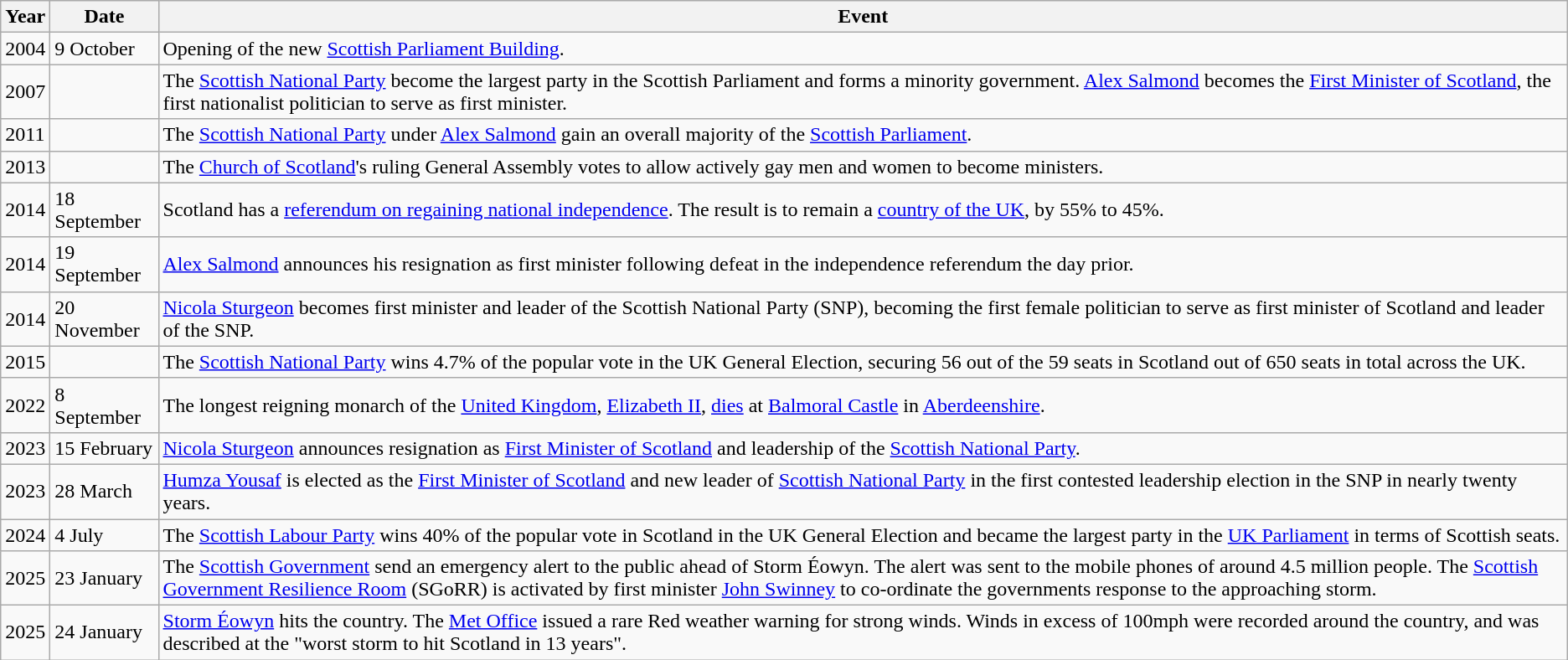<table class="wikitable">
<tr>
<th style="width:6en">Year</th>
<th style="width:15en">Date</th>
<th>Event</th>
</tr>
<tr>
<td>2004</td>
<td>9 October</td>
<td>Opening of the new <a href='#'>Scottish Parliament Building</a>.</td>
</tr>
<tr>
<td>2007</td>
<td></td>
<td>The <a href='#'>Scottish National Party</a> become the largest party in the Scottish Parliament and forms a minority government. <a href='#'>Alex Salmond</a> becomes the <a href='#'>First Minister of Scotland</a>, the first nationalist politician to serve as first minister.</td>
</tr>
<tr>
<td>2011</td>
<td></td>
<td>The <a href='#'>Scottish National Party</a> under <a href='#'>Alex Salmond</a> gain an overall majority of the <a href='#'>Scottish Parliament</a>.</td>
</tr>
<tr>
<td>2013</td>
<td></td>
<td>The <a href='#'>Church of Scotland</a>'s ruling General Assembly votes to allow actively gay men and women to become ministers.</td>
</tr>
<tr>
<td>2014</td>
<td>18 September</td>
<td>Scotland has a <a href='#'>referendum on regaining national independence</a>. The result is to remain a <a href='#'>country of the UK</a>, by 55% to 45%.</td>
</tr>
<tr>
<td>2014</td>
<td>19 September</td>
<td><a href='#'>Alex Salmond</a> announces his resignation as first minister following defeat in the independence referendum the day prior.</td>
</tr>
<tr>
<td>2014</td>
<td>20 November</td>
<td><a href='#'>Nicola Sturgeon</a> becomes first minister and leader of the Scottish National Party (SNP), becoming the first female politician to serve as first minister of Scotland and leader of the SNP.</td>
</tr>
<tr>
<td>2015</td>
<td></td>
<td>The <a href='#'>Scottish National Party</a> wins 4.7% of the popular vote in the UK General Election, securing 56 out of the 59 seats in Scotland out of 650 seats in total across the UK.</td>
</tr>
<tr>
<td>2022</td>
<td>8 September</td>
<td>The longest reigning monarch of the <a href='#'>United Kingdom</a>, <a href='#'>Elizabeth II</a>, <a href='#'>dies</a> at <a href='#'>Balmoral Castle</a> in <a href='#'>Aberdeenshire</a>.</td>
</tr>
<tr>
<td>2023</td>
<td>15 February</td>
<td><a href='#'>Nicola Sturgeon</a> announces resignation as <a href='#'>First Minister of Scotland</a> and leadership of the <a href='#'>Scottish National Party</a>.</td>
</tr>
<tr>
<td>2023</td>
<td>28 March</td>
<td><a href='#'>Humza Yousaf</a> is elected as the <a href='#'>First Minister of Scotland</a> and new leader of <a href='#'>Scottish National Party</a> in the first contested leadership election in the SNP in nearly twenty years.</td>
</tr>
<tr>
<td>2024</td>
<td>4 July</td>
<td>The <a href='#'>Scottish Labour Party</a> wins 40% of the popular vote in Scotland in the UK General Election and became the largest party in the <a href='#'>UK Parliament</a> in terms of Scottish seats.</td>
</tr>
<tr>
<td>2025</td>
<td>23 January</td>
<td>The <a href='#'>Scottish Government</a> send an emergency alert to the public ahead of Storm Éowyn. The alert was sent to the mobile phones of around 4.5 million people. The <a href='#'>Scottish Government Resilience Room</a> (SGoRR) is activated by first minister <a href='#'>John Swinney</a> to co-ordinate the governments response to the approaching storm.</td>
</tr>
<tr>
<td>2025</td>
<td>24 January</td>
<td><a href='#'>Storm Éowyn</a> hits the country. The <a href='#'>Met Office</a> issued a rare Red weather warning for strong winds. Winds in excess of 100mph were recorded around the country, and was described at the "worst storm to hit Scotland in 13 years".</td>
</tr>
</table>
